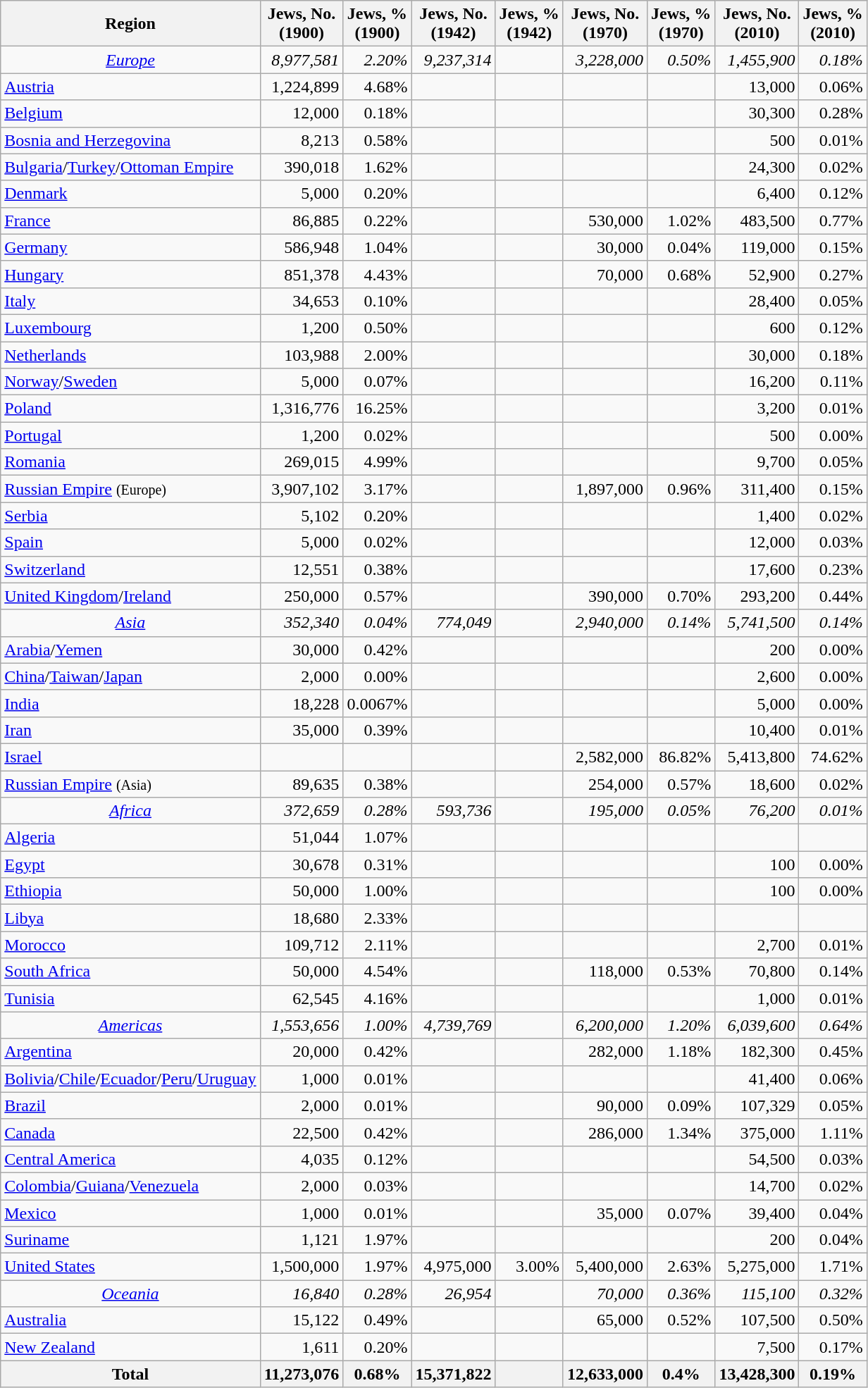<table class="wikitable sortable" style="text-align: right">
<tr>
<th>Region</th>
<th>Jews, No.<br>(1900)</th>
<th>Jews, %<br>(1900)</th>
<th>Jews, No.<br>(1942)</th>
<th>Jews, %<br>(1942)</th>
<th>Jews, No.<br>(1970)</th>
<th>Jews, %<br>(1970)</th>
<th>Jews, No.<br>(2010)</th>
<th>Jews, %<br>(2010)</th>
</tr>
<tr>
<td align="center"><em><a href='#'>Europe</a></em></td>
<td><em>8,977,581</em></td>
<td><em>2.20%</em></td>
<td><em>9,237,314</em></td>
<td></td>
<td><em>3,228,000</em></td>
<td><em>0.50%</em></td>
<td><em>1,455,900</em></td>
<td><em>0.18%</em></td>
</tr>
<tr>
<td align="left"><a href='#'>Austria</a></td>
<td>1,224,899</td>
<td>4.68%</td>
<td></td>
<td></td>
<td></td>
<td></td>
<td>13,000</td>
<td>0.06%</td>
</tr>
<tr>
<td align="left"><a href='#'>Belgium</a></td>
<td>12,000</td>
<td>0.18%</td>
<td></td>
<td></td>
<td></td>
<td></td>
<td>30,300</td>
<td>0.28%</td>
</tr>
<tr>
<td align="left"><a href='#'>Bosnia and Herzegovina</a></td>
<td>8,213</td>
<td>0.58%</td>
<td></td>
<td></td>
<td></td>
<td></td>
<td>500</td>
<td>0.01%</td>
</tr>
<tr>
<td align="left"><a href='#'>Bulgaria</a>/<a href='#'>Turkey</a>/<a href='#'>Ottoman Empire</a></td>
<td>390,018</td>
<td>1.62%</td>
<td></td>
<td></td>
<td></td>
<td></td>
<td>24,300</td>
<td>0.02%</td>
</tr>
<tr>
<td align="left"><a href='#'>Denmark</a></td>
<td>5,000</td>
<td>0.20%</td>
<td></td>
<td></td>
<td></td>
<td></td>
<td>6,400</td>
<td>0.12%</td>
</tr>
<tr>
<td align="left"><a href='#'>France</a></td>
<td>86,885</td>
<td>0.22%</td>
<td></td>
<td></td>
<td>530,000</td>
<td>1.02%</td>
<td>483,500</td>
<td>0.77%</td>
</tr>
<tr>
<td align="left"><a href='#'>Germany</a></td>
<td>586,948</td>
<td>1.04%</td>
<td></td>
<td></td>
<td>30,000</td>
<td>0.04%</td>
<td>119,000</td>
<td>0.15%</td>
</tr>
<tr>
<td align="left"><a href='#'>Hungary</a></td>
<td>851,378</td>
<td>4.43%</td>
<td></td>
<td></td>
<td>70,000</td>
<td>0.68%</td>
<td>52,900</td>
<td>0.27%</td>
</tr>
<tr>
<td align="left"><a href='#'>Italy</a></td>
<td>34,653</td>
<td>0.10%</td>
<td></td>
<td></td>
<td></td>
<td></td>
<td>28,400</td>
<td>0.05%</td>
</tr>
<tr>
<td align="left"><a href='#'>Luxembourg</a></td>
<td>1,200</td>
<td>0.50%</td>
<td></td>
<td></td>
<td></td>
<td></td>
<td>600</td>
<td>0.12%</td>
</tr>
<tr>
<td align="left"><a href='#'>Netherlands</a></td>
<td>103,988</td>
<td>2.00%</td>
<td></td>
<td></td>
<td></td>
<td></td>
<td>30,000</td>
<td>0.18%</td>
</tr>
<tr>
<td align="left"><a href='#'>Norway</a>/<a href='#'>Sweden</a></td>
<td>5,000</td>
<td>0.07%</td>
<td></td>
<td></td>
<td></td>
<td></td>
<td>16,200</td>
<td>0.11%</td>
</tr>
<tr>
<td align="left"><a href='#'>Poland</a></td>
<td>1,316,776</td>
<td>16.25%</td>
<td></td>
<td></td>
<td></td>
<td></td>
<td>3,200</td>
<td>0.01%</td>
</tr>
<tr>
<td align="left"><a href='#'>Portugal</a></td>
<td>1,200</td>
<td>0.02%</td>
<td></td>
<td></td>
<td></td>
<td></td>
<td>500</td>
<td>0.00%</td>
</tr>
<tr>
<td align="left"><a href='#'>Romania</a></td>
<td>269,015</td>
<td>4.99%</td>
<td></td>
<td></td>
<td></td>
<td></td>
<td>9,700</td>
<td>0.05%</td>
</tr>
<tr>
<td align="left"><a href='#'>Russian Empire</a> <small>(Europe)</small></td>
<td>3,907,102</td>
<td>3.17%</td>
<td></td>
<td></td>
<td>1,897,000</td>
<td>0.96%</td>
<td>311,400</td>
<td>0.15%</td>
</tr>
<tr>
<td align="left"><a href='#'>Serbia</a></td>
<td>5,102</td>
<td>0.20%</td>
<td></td>
<td></td>
<td></td>
<td></td>
<td>1,400</td>
<td>0.02%</td>
</tr>
<tr>
<td align="left"><a href='#'>Spain</a></td>
<td>5,000</td>
<td>0.02%</td>
<td></td>
<td></td>
<td></td>
<td></td>
<td>12,000</td>
<td>0.03%</td>
</tr>
<tr>
<td align="left"><a href='#'>Switzerland</a></td>
<td>12,551</td>
<td>0.38%</td>
<td></td>
<td></td>
<td></td>
<td></td>
<td>17,600</td>
<td>0.23%</td>
</tr>
<tr>
<td align="left"><a href='#'>United Kingdom</a>/<a href='#'>Ireland</a></td>
<td>250,000</td>
<td>0.57%</td>
<td></td>
<td></td>
<td>390,000</td>
<td>0.70%</td>
<td>293,200</td>
<td>0.44%</td>
</tr>
<tr>
<td align="center"><em><a href='#'>Asia</a></em></td>
<td><em>352,340</em></td>
<td><em>0.04%</em></td>
<td><em>774,049</em></td>
<td></td>
<td><em>2,940,000</em></td>
<td><em>0.14%</em></td>
<td><em>5,741,500</em></td>
<td><em>0.14%</em></td>
</tr>
<tr>
<td align="left"><a href='#'>Arabia</a>/<a href='#'>Yemen</a></td>
<td>30,000</td>
<td>0.42%</td>
<td></td>
<td></td>
<td></td>
<td></td>
<td>200</td>
<td>0.00%</td>
</tr>
<tr>
<td align="left"><a href='#'>China</a>/<a href='#'>Taiwan</a>/<a href='#'>Japan</a></td>
<td>2,000</td>
<td>0.00%</td>
<td></td>
<td></td>
<td></td>
<td></td>
<td>2,600</td>
<td>0.00%</td>
</tr>
<tr>
<td align="left"><a href='#'>India</a></td>
<td>18,228</td>
<td>0.0067%</td>
<td></td>
<td></td>
<td></td>
<td></td>
<td>5,000</td>
<td>0.00%</td>
</tr>
<tr>
<td align="left"><a href='#'>Iran</a></td>
<td>35,000</td>
<td>0.39%</td>
<td></td>
<td></td>
<td></td>
<td></td>
<td>10,400</td>
<td>0.01%</td>
</tr>
<tr>
<td align="left"><a href='#'>Israel</a></td>
<td></td>
<td></td>
<td></td>
<td></td>
<td>2,582,000</td>
<td>86.82%</td>
<td>5,413,800</td>
<td>74.62%</td>
</tr>
<tr>
<td align="left"><a href='#'>Russian Empire</a> <small>(Asia)</small></td>
<td>89,635</td>
<td>0.38%</td>
<td></td>
<td></td>
<td>254,000</td>
<td>0.57%</td>
<td>18,600</td>
<td>0.02%</td>
</tr>
<tr>
<td align="center"><em><a href='#'>Africa</a></em></td>
<td><em>372,659</em></td>
<td><em>0.28%</em></td>
<td><em>593,736</em></td>
<td></td>
<td><em>195,000</em></td>
<td><em>0.05%</em></td>
<td><em>76,200</em></td>
<td><em>0.01%</em></td>
</tr>
<tr>
<td align="left"><a href='#'>Algeria</a></td>
<td>51,044</td>
<td>1.07%</td>
<td></td>
<td></td>
<td></td>
<td></td>
<td></td>
<td></td>
</tr>
<tr>
<td align="left"><a href='#'>Egypt</a></td>
<td>30,678</td>
<td>0.31%</td>
<td></td>
<td></td>
<td></td>
<td></td>
<td>100</td>
<td>0.00%</td>
</tr>
<tr>
<td align="left"><a href='#'>Ethiopia</a></td>
<td>50,000</td>
<td>1.00%</td>
<td></td>
<td></td>
<td></td>
<td></td>
<td>100</td>
<td>0.00%</td>
</tr>
<tr>
<td align="left"><a href='#'>Libya</a></td>
<td>18,680</td>
<td>2.33%</td>
<td></td>
<td></td>
<td></td>
<td></td>
<td></td>
<td></td>
</tr>
<tr>
<td align="left"><a href='#'>Morocco</a></td>
<td>109,712</td>
<td>2.11%</td>
<td></td>
<td></td>
<td></td>
<td></td>
<td>2,700</td>
<td>0.01%</td>
</tr>
<tr>
<td align="left"><a href='#'>South Africa</a></td>
<td>50,000</td>
<td>4.54%</td>
<td></td>
<td></td>
<td>118,000</td>
<td>0.53%</td>
<td>70,800</td>
<td>0.14%</td>
</tr>
<tr>
<td align="left"><a href='#'>Tunisia</a></td>
<td>62,545</td>
<td>4.16%</td>
<td></td>
<td></td>
<td></td>
<td></td>
<td>1,000</td>
<td>0.01%</td>
</tr>
<tr>
<td align="center"><em><a href='#'>Americas</a></em></td>
<td><em>1,553,656</em></td>
<td><em>1.00%</em></td>
<td><em>4,739,769</em></td>
<td></td>
<td><em>6,200,000</em></td>
<td><em>1.20%</em></td>
<td><em>6,039,600</em></td>
<td><em>0.64%</em></td>
</tr>
<tr>
<td align="left"><a href='#'>Argentina</a></td>
<td>20,000</td>
<td>0.42%</td>
<td></td>
<td></td>
<td>282,000</td>
<td>1.18%</td>
<td>182,300</td>
<td>0.45%</td>
</tr>
<tr>
<td align="left"><a href='#'>Bolivia</a>/<a href='#'>Chile</a>/<a href='#'>Ecuador</a>/<a href='#'>Peru</a>/<a href='#'>Uruguay</a></td>
<td>1,000</td>
<td>0.01%</td>
<td></td>
<td></td>
<td></td>
<td></td>
<td>41,400</td>
<td>0.06%</td>
</tr>
<tr>
<td align="left"><a href='#'>Brazil</a></td>
<td>2,000</td>
<td>0.01%</td>
<td></td>
<td></td>
<td>90,000</td>
<td>0.09%</td>
<td>107,329</td>
<td>0.05%</td>
</tr>
<tr>
<td align="left"><a href='#'>Canada</a></td>
<td>22,500</td>
<td>0.42%</td>
<td></td>
<td></td>
<td>286,000</td>
<td>1.34%</td>
<td>375,000</td>
<td>1.11%</td>
</tr>
<tr>
<td align="left"><a href='#'>Central America</a></td>
<td>4,035</td>
<td>0.12%</td>
<td></td>
<td></td>
<td></td>
<td></td>
<td>54,500</td>
<td>0.03%</td>
</tr>
<tr>
<td align="left"><a href='#'>Colombia</a>/<a href='#'>Guiana</a>/<a href='#'>Venezuela</a></td>
<td>2,000</td>
<td>0.03%</td>
<td></td>
<td></td>
<td></td>
<td></td>
<td>14,700</td>
<td>0.02%</td>
</tr>
<tr>
<td align="left"><a href='#'>Mexico</a></td>
<td>1,000</td>
<td>0.01%</td>
<td></td>
<td></td>
<td>35,000</td>
<td>0.07%</td>
<td>39,400</td>
<td>0.04%</td>
</tr>
<tr>
<td align="left"><a href='#'>Suriname</a></td>
<td>1,121</td>
<td>1.97%</td>
<td></td>
<td></td>
<td></td>
<td></td>
<td>200</td>
<td>0.04%</td>
</tr>
<tr>
<td align="left"><a href='#'>United States</a></td>
<td>1,500,000</td>
<td>1.97%</td>
<td>4,975,000</td>
<td>3.00%</td>
<td>5,400,000</td>
<td>2.63%</td>
<td>5,275,000</td>
<td>1.71%</td>
</tr>
<tr>
<td align="center"><em><a href='#'>Oceania</a></em></td>
<td><em>16,840</em></td>
<td><em>0.28%</em></td>
<td><em>26,954</em></td>
<td></td>
<td><em>70,000</em></td>
<td><em>0.36%</em></td>
<td><em>115,100</em></td>
<td><em>0.32%</em></td>
</tr>
<tr>
<td align="left"><a href='#'>Australia</a></td>
<td>15,122</td>
<td>0.49%</td>
<td></td>
<td></td>
<td>65,000</td>
<td>0.52%</td>
<td>107,500</td>
<td>0.50%</td>
</tr>
<tr>
<td align="left"><a href='#'>New Zealand</a></td>
<td>1,611</td>
<td>0.20%</td>
<td></td>
<td></td>
<td></td>
<td></td>
<td>7,500</td>
<td>0.17%</td>
</tr>
<tr>
<th>Total</th>
<th>11,273,076</th>
<th>0.68%</th>
<th>15,371,822</th>
<th></th>
<th>12,633,000</th>
<th>0.4%</th>
<th>13,428,300</th>
<th>0.19%</th>
</tr>
</table>
